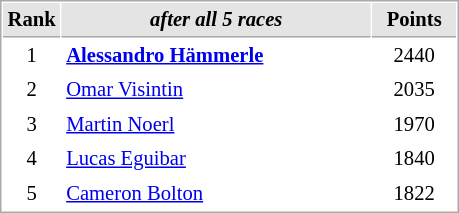<table cellspacing="1" cellpadding="3" style="border:1px solid #aaa; font-size:86%;">
<tr style="background:#e4e4e4;">
<th style="border-bottom:1px solid #aaa; width:10px;">Rank</th>
<th style="border-bottom:1px solid #aaa; width:200px;"><em>after all 5 races</em></th>
<th style="border-bottom:1px solid #aaa; width:50px;">Points</th>
</tr>
<tr>
<td align=center>1</td>
<td><strong> <a href='#'>Alessandro Hämmerle</a></strong></td>
<td align=center>2440</td>
</tr>
<tr>
<td align=center>2</td>
<td> <a href='#'>Omar Visintin</a></td>
<td align=center>2035</td>
</tr>
<tr>
<td align=center>3</td>
<td> <a href='#'>Martin Noerl</a></td>
<td align=center>1970</td>
</tr>
<tr>
<td align=center>4</td>
<td> <a href='#'>Lucas Eguibar</a></td>
<td align=center>1840</td>
</tr>
<tr>
<td align=center>5</td>
<td> <a href='#'>Cameron Bolton</a></td>
<td align=center>1822</td>
</tr>
</table>
